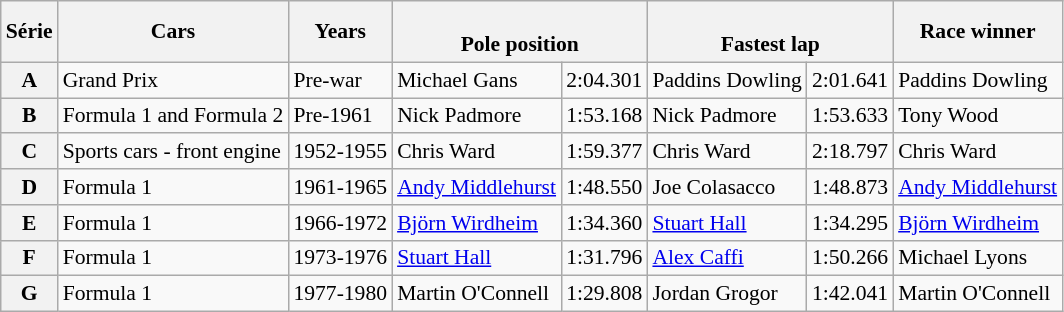<table class="wikitable" style="font-size:90%">
<tr>
<th>Série</th>
<th>Cars</th>
<th>Years</th>
<th colspan=2><br>Pole position</th>
<th colspan=2><br>Fastest lap</th>
<th>Race winner</th>
</tr>
<tr>
<th>A</th>
<td>Grand Prix</td>
<td>Pre-war</td>
<td align=left> Michael Gans</td>
<td>2:04.301</td>
<td align=left> Paddins Dowling</td>
<td>2:01.641</td>
<td align=left> Paddins Dowling</td>
</tr>
<tr>
<th>B</th>
<td>Formula 1 and Formula 2</td>
<td>Pre-1961</td>
<td align=left> Nick Padmore</td>
<td>1:53.168</td>
<td align=left> Nick Padmore</td>
<td>1:53.633</td>
<td align=left> Tony Wood</td>
</tr>
<tr>
<th>C</th>
<td>Sports cars - front engine</td>
<td>1952-1955</td>
<td align=left> Chris Ward</td>
<td>1:59.377</td>
<td align=left> Chris Ward</td>
<td>2:18.797</td>
<td align=left> Chris Ward</td>
</tr>
<tr>
<th>D</th>
<td>Formula 1</td>
<td>1961-1965</td>
<td align=left> <a href='#'>Andy Middlehurst</a></td>
<td>1:48.550</td>
<td align=left> Joe Colasacco</td>
<td>1:48.873</td>
<td align=left> <a href='#'>Andy Middlehurst</a></td>
</tr>
<tr>
<th>E</th>
<td>Formula 1</td>
<td>1966-1972</td>
<td align=left> <a href='#'>Björn Wirdheim</a></td>
<td>1:34.360</td>
<td align=left> <a href='#'>Stuart Hall</a></td>
<td>1:34.295</td>
<td align=left> <a href='#'>Björn Wirdheim</a></td>
</tr>
<tr>
<th>F</th>
<td>Formula 1</td>
<td>1973-1976</td>
<td align=left> <a href='#'>Stuart Hall</a></td>
<td>1:31.796</td>
<td align=left> <a href='#'>Alex Caffi</a></td>
<td>1:50.266</td>
<td align=left> Michael Lyons</td>
</tr>
<tr>
<th>G</th>
<td>Formula 1</td>
<td>1977-1980</td>
<td align=left> Martin O'Connell</td>
<td>1:29.808</td>
<td align=left> Jordan Grogor</td>
<td>1:42.041</td>
<td align=left> Martin O'Connell</td>
</tr>
</table>
